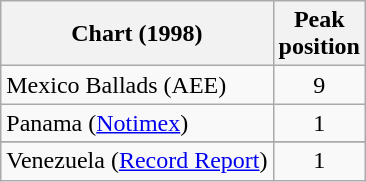<table class="wikitable sortable">
<tr>
<th>Chart (1998)</th>
<th>Peak<br>position</th>
</tr>
<tr>
<td>Mexico Ballads (AEE)</td>
<td align="center">9</td>
</tr>
<tr>
<td>Panama (<a href='#'>Notimex</a>)</td>
<td align="center">1</td>
</tr>
<tr>
</tr>
<tr>
</tr>
<tr>
<td>Venezuela (<a href='#'>Record Report</a>)</td>
<td align="center">1</td>
</tr>
</table>
